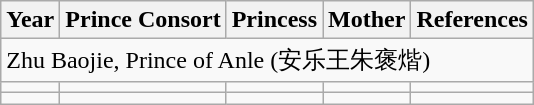<table class="wikitable">
<tr>
<th>Year</th>
<th>Prince Consort</th>
<th>Princess</th>
<th>Mother</th>
<th>References</th>
</tr>
<tr>
<td colspan="5">Zhu Baojie, Prince of Anle (安乐王朱褒煯)</td>
</tr>
<tr>
<td></td>
<td></td>
<td></td>
<td></td>
<td></td>
</tr>
<tr>
<td></td>
<td></td>
<td></td>
<td></td>
<td></td>
</tr>
</table>
